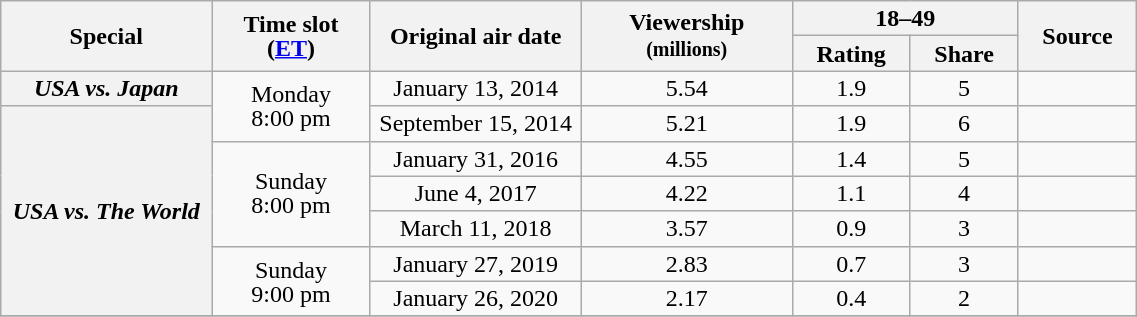<table class="wikitable" style="text-align:center; line-height:16px; width:60%;">
<tr>
<th style="width:12%;" rowspan="2">Special</th>
<th style="width:9%;" rowspan="2">Time slot (<a href='#'>ET</a>)</th>
<th style="width:12%;" rowspan="2">Original air date</th>
<th style="width:12%;" rowspan="2">Viewership <small><br>(millions)</small></th>
<th style="width:12%;" colspan="2">18–49</th>
<th style="width:6%;" rowspan="2">Source</th>
</tr>
<tr>
<th style="width:6%;">Rating</th>
<th style="width:6%;">Share</th>
</tr>
<tr>
<th><em>USA vs. Japan</em></th>
<td rowspan="2">Monday 8:00 pm</td>
<td>January 13, 2014</td>
<td>5.54</td>
<td>1.9</td>
<td>5</td>
<td></td>
</tr>
<tr>
<th rowspan="6"><em>USA vs. The World</em></th>
<td>September 15, 2014</td>
<td>5.21</td>
<td>1.9</td>
<td>6</td>
<td></td>
</tr>
<tr>
<td rowspan="3">Sunday 8:00 pm</td>
<td>January 31, 2016</td>
<td>4.55</td>
<td>1.4</td>
<td>5</td>
<td></td>
</tr>
<tr>
<td>June 4, 2017</td>
<td>4.22</td>
<td>1.1</td>
<td>4</td>
<td></td>
</tr>
<tr>
<td>March 11, 2018</td>
<td>3.57</td>
<td>0.9</td>
<td>3</td>
<td></td>
</tr>
<tr>
<td rowspan="2">Sunday 9:00 pm</td>
<td>January 27, 2019</td>
<td>2.83</td>
<td>0.7</td>
<td>3</td>
<td></td>
</tr>
<tr>
<td>January 26, 2020</td>
<td>2.17</td>
<td>0.4</td>
<td>2</td>
<td></td>
</tr>
<tr>
</tr>
</table>
